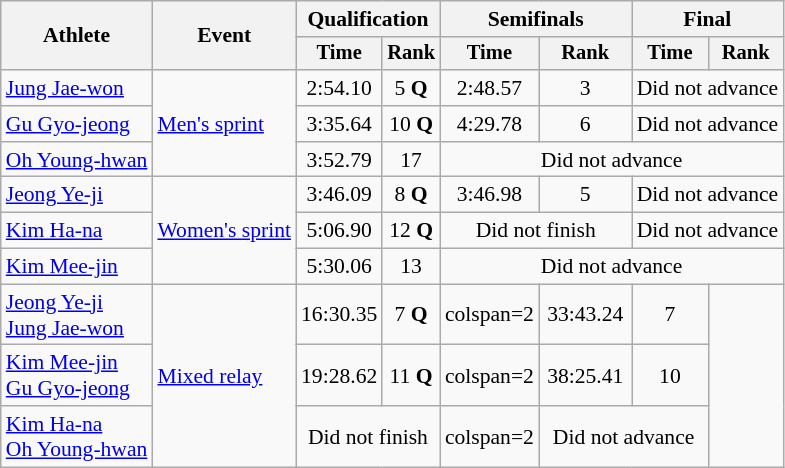<table class="wikitable" style="font-size:90%">
<tr>
<th rowspan=2>Athlete</th>
<th rowspan=2>Event</th>
<th colspan=2>Qualification</th>
<th colspan=2>Semifinals</th>
<th colspan=2>Final</th>
</tr>
<tr style="font-size:95%">
<th>Time</th>
<th>Rank</th>
<th>Time</th>
<th>Rank</th>
<th>Time</th>
<th>Rank</th>
</tr>
<tr align=center>
<td align=left><a href='#'>Jung Jae-won</a></td>
<td align=left rowspan=3><a href='#'>Men's sprint</a></td>
<td>2:54.10</td>
<td>5 <strong>Q</strong></td>
<td>2:48.57</td>
<td>3</td>
<td colspan=2>Did not advance</td>
</tr>
<tr align=center>
<td align=left><a href='#'>Gu Gyo-jeong</a></td>
<td>3:35.64</td>
<td>10 <strong>Q</strong></td>
<td>4:29.78</td>
<td>6</td>
<td colspan=2>Did not advance</td>
</tr>
<tr align=center>
<td align=left><a href='#'>Oh Young-hwan</a></td>
<td>3:52.79</td>
<td>17</td>
<td colspan=4>Did not advance</td>
</tr>
<tr align=center>
<td align=left><a href='#'>Jeong Ye-ji</a></td>
<td align=left rowspan=3><a href='#'>Women's sprint</a></td>
<td>3:46.09</td>
<td>8 <strong>Q</strong></td>
<td>3:46.98</td>
<td>5</td>
<td colspan=2>Did not advance</td>
</tr>
<tr align=center>
<td align=left><a href='#'>Kim Ha-na</a></td>
<td>5:06.90</td>
<td>12 <strong>Q</strong></td>
<td colspan=2>Did not finish</td>
<td colspan=2>Did not advance</td>
</tr>
<tr align=center>
<td align=left><a href='#'>Kim Mee-jin</a></td>
<td>5:30.06</td>
<td>13</td>
<td colspan=4>Did not advance</td>
</tr>
<tr align=center>
<td align=left><a href='#'>Jeong Ye-ji</a><br><a href='#'>Jung Jae-won</a></td>
<td align=left rowspan=3><a href='#'>Mixed relay</a></td>
<td>16:30.35</td>
<td>7 <strong>Q</strong></td>
<td>colspan=2 </td>
<td>33:43.24</td>
<td>7</td>
</tr>
<tr align=center>
<td align=left><a href='#'>Kim Mee-jin</a><br><a href='#'>Gu Gyo-jeong</a></td>
<td>19:28.62</td>
<td>11 <strong>Q</strong></td>
<td>colspan=2 </td>
<td>38:25.41</td>
<td>10</td>
</tr>
<tr align=center>
<td align=left><a href='#'>Kim Ha-na</a><br><a href='#'>Oh Young-hwan</a></td>
<td colspan=2>Did not finish</td>
<td>colspan=2 </td>
<td colspan=2>Did not advance</td>
</tr>
</table>
